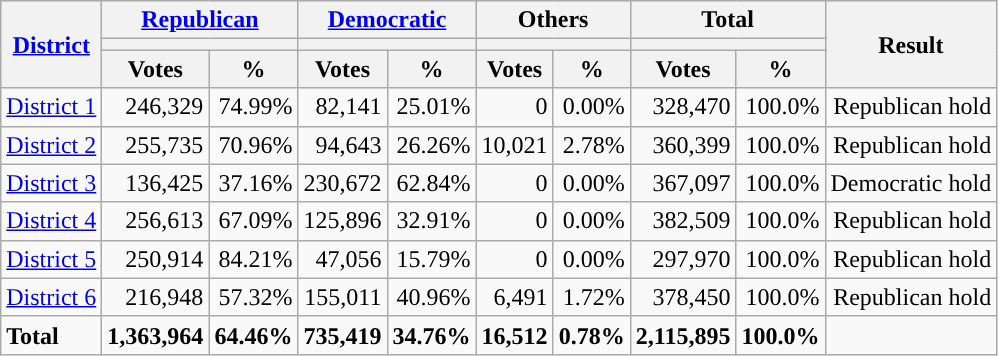<table class="wikitable plainrowheaders sortable" style="font-size:100%; text-align:right;">
<tr>
<th scope=col rowspan=3><a href='#'>District</a></th>
<th scope=col colspan=2><a href='#'>Republican</a></th>
<th scope=col colspan=2><a href='#'>Democratic</a></th>
<th scope=col colspan=2>Others</th>
<th scope=col colspan=2>Total</th>
<th scope=col rowspan=3>Result</th>
</tr>
<tr>
<th scope=col colspan=2 style="background:"></th>
<th scope=col colspan=2 style="background:"></th>
<th scope=col colspan=2></th>
<th scope=col colspan=2></th>
</tr>
<tr>
<th scope=col data-sort-type="number">Votes</th>
<th scope=col data-sort-type="number">%</th>
<th scope=col data-sort-type="number">Votes</th>
<th scope=col data-sort-type="number">%</th>
<th scope=col data-sort-type="number">Votes</th>
<th scope=col data-sort-type="number">%</th>
<th scope=col data-sort-type="number">Votes</th>
<th scope=col data-sort-type="number">%</th>
</tr>
<tr>
<td align=left><a href='#'>District 1</a></td>
<td>246,329</td>
<td>74.99%</td>
<td>82,141</td>
<td>25.01%</td>
<td>0</td>
<td>0.00%</td>
<td>328,470</td>
<td>100.0%</td>
<td>Republican hold</td>
</tr>
<tr>
<td align=left><a href='#'>District 2</a></td>
<td>255,735</td>
<td>70.96%</td>
<td>94,643</td>
<td>26.26%</td>
<td>10,021</td>
<td>2.78%</td>
<td>360,399</td>
<td>100.0%</td>
<td>Republican hold</td>
</tr>
<tr>
<td align=left><a href='#'>District 3</a></td>
<td>136,425</td>
<td>37.16%</td>
<td>230,672</td>
<td>62.84%</td>
<td>0</td>
<td>0.00%</td>
<td>367,097</td>
<td>100.0%</td>
<td>Democratic hold</td>
</tr>
<tr>
<td align=left><a href='#'>District 4</a></td>
<td>256,613</td>
<td>67.09%</td>
<td>125,896</td>
<td>32.91%</td>
<td>0</td>
<td>0.00%</td>
<td>382,509</td>
<td>100.0%</td>
<td>Republican hold</td>
</tr>
<tr>
<td align=left><a href='#'>District 5</a></td>
<td>250,914</td>
<td>84.21%</td>
<td>47,056</td>
<td>15.79%</td>
<td>0</td>
<td>0.00%</td>
<td>297,970</td>
<td>100.0%</td>
<td>Republican hold</td>
</tr>
<tr>
<td align=left><a href='#'>District 6</a></td>
<td>216,948</td>
<td>57.32%</td>
<td>155,011</td>
<td>40.96%</td>
<td>6,491</td>
<td>1.72%</td>
<td>378,450</td>
<td>100.0%</td>
<td>Republican hold</td>
</tr>
<tr class="sortbottom" style="font-weight:bold">
<td align=left>Total</td>
<td>1,363,964</td>
<td>64.46%</td>
<td>735,419</td>
<td>34.76%</td>
<td>16,512</td>
<td>0.78%</td>
<td>2,115,895</td>
<td>100.0%</td>
<td></td>
</tr>
</table>
